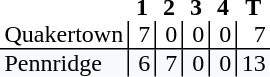<table style="border-collapse: collapse;">
<tr>
<th style="text-align: left;"></th>
<th style="text-align: center; padding: 0px 3px 0px 3px; width:12px;">1</th>
<th style="text-align: center; padding: 0px 3px 0px 3px; width:12px;">2</th>
<th style="text-align: center; padding: 0px 3px 0px 3px; width:12px;">3</th>
<th style="text-align: center; padding: 0px 3px 0px 3px; width:12px;">4</th>
<th style="text-align: center; padding: 0px 3px 0px 3px; width:12px;">T</th>
</tr>
<tr>
<td style="text-align: left; border-bottom: 1px solid black; padding: 0px 3px 0px 3px;">Quakertown</td>
<td style="border-left: 1px solid black; border-bottom: 1px solid black; text-align: right; padding: 0px 3px 0px 3px;">7</td>
<td style="border-left: 1px solid black; border-bottom: 1px solid black; text-align: right; padding: 0px 3px 0px 3px;">0</td>
<td style="border-left: 1px solid black; border-bottom: 1px solid black; text-align: right; padding: 0px 3px 0px 3px;">0</td>
<td style="border-left: 1px solid black; border-bottom: 1px solid black; text-align: right; padding: 0px 3px 0px 3px;">0</td>
<td style="border-left: 1px solid black; border-bottom: 1px solid black; text-align: right; padding: 0px 3px 0px 3px;">7</td>
</tr>
<tr>
<td style="background: #f8f9fa; text-align: left; padding: 0px 3px 0px 3px;">Pennridge</td>
<td style="background: #f8f9fa; border-left: 1px solid black; text-align: right; padding: 0px 3px 0px 3px;">6</td>
<td style="background: #f8f9fa; border-left: 1px solid black; text-align: right; padding: 0px 3px 0px 3px;">7</td>
<td style="background: #f8f9fa; border-left: 1px solid black; text-align: right; padding: 0px 3px 0px 3px;">0</td>
<td style="background: #f8f9fa; border-left: 1px solid black; text-align: right; padding: 0px 3px 0px 3px;">0</td>
<td style="background: #f8f9fa; border-left: 1px solid black; text-align: right; padding: 0px 3px 0px 3px;">13</td>
</tr>
</table>
